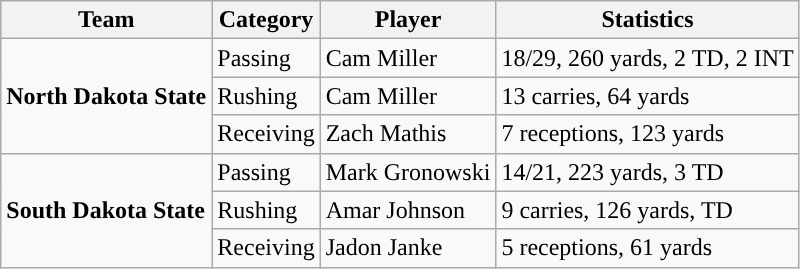<table class="wikitable" style="float: left;">
<tr>
<th>Team</th>
<th>Category</th>
<th>Player</th>
<th>Statistics</th>
</tr>
<tr>
<td rowspan=3><strong>North Dakota State</strong></td>
<td>Passing</td>
<td>Cam Miller</td>
<td>18/29, 260 yards, 2 TD, 2 INT</td>
</tr>
<tr>
<td>Rushing</td>
<td>Cam Miller</td>
<td>13 carries, 64 yards</td>
</tr>
<tr>
<td>Receiving</td>
<td>Zach Mathis</td>
<td>7 receptions, 123 yards</td>
</tr>
<tr>
<td rowspan=3><strong>South Dakota State</strong></td>
<td>Passing</td>
<td>Mark Gronowski</td>
<td>14/21, 223 yards, 3 TD</td>
</tr>
<tr>
<td>Rushing</td>
<td>Amar Johnson</td>
<td>9 carries, 126 yards, TD</td>
</tr>
<tr>
<td>Receiving</td>
<td>Jadon Janke</td>
<td>5 receptions, 61 yards</td>
</tr>
</table>
